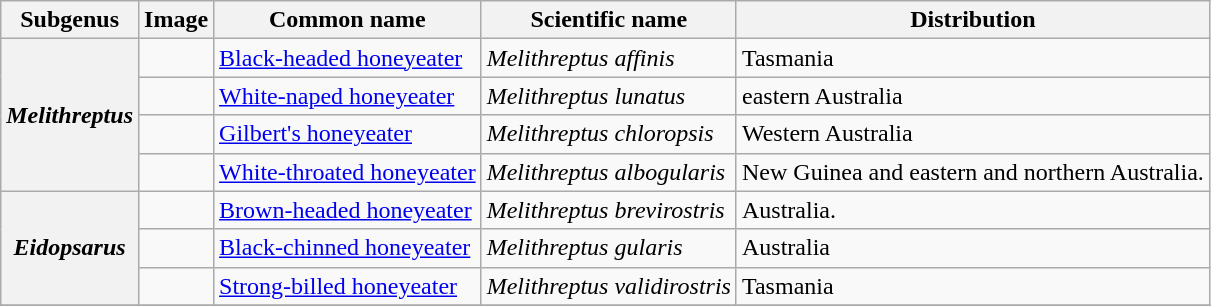<table class="wikitable collapsible">
<tr>
<th>Subgenus</th>
<th>Image</th>
<th>Common name</th>
<th>Scientific name</th>
<th>Distribution</th>
</tr>
<tr>
<th rowspan="4" style="text-align:center;"><em>Melithreptus</em></th>
<td></td>
<td><a href='#'>Black-headed honeyeater</a></td>
<td><em>Melithreptus affinis</em></td>
<td>Tasmania</td>
</tr>
<tr>
<td></td>
<td><a href='#'>White-naped honeyeater</a></td>
<td><em>Melithreptus lunatus</em></td>
<td>eastern Australia</td>
</tr>
<tr>
<td></td>
<td><a href='#'>Gilbert's honeyeater</a></td>
<td><em>Melithreptus chloropsis</em></td>
<td>Western Australia</td>
</tr>
<tr>
<td></td>
<td><a href='#'>White-throated honeyeater</a></td>
<td><em>Melithreptus albogularis</em></td>
<td>New Guinea and eastern and northern Australia.</td>
</tr>
<tr>
<th rowspan="3" style="text-align:center;"><em>Eidopsarus</em></th>
<td></td>
<td><a href='#'>Brown-headed honeyeater</a></td>
<td><em>Melithreptus brevirostris</em></td>
<td>Australia.</td>
</tr>
<tr>
<td></td>
<td><a href='#'>Black-chinned honeyeater</a></td>
<td><em>Melithreptus gularis</em></td>
<td>Australia</td>
</tr>
<tr>
<td></td>
<td><a href='#'>Strong-billed honeyeater</a></td>
<td><em>Melithreptus validirostris</em></td>
<td>Tasmania</td>
</tr>
<tr>
</tr>
</table>
